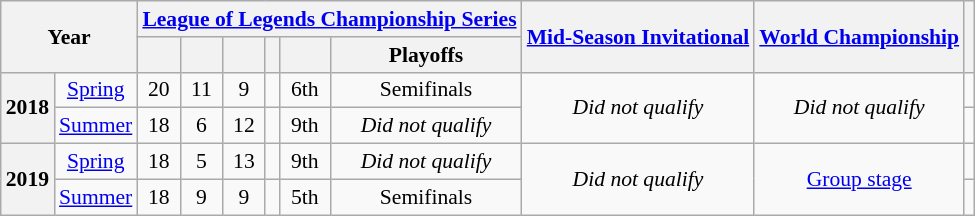<table class="wikitable sortable" style="font-size:90%; text-align:center;">
<tr style="background:#f0f6ff;">
<th rowspan=2 colspan=2>Year</th>
<th colspan=6><a href='#'>League of Legends Championship Series</a></th>
<th rowspan=2><a href='#'>Mid-Season Invitational</a></th>
<th rowspan=2><a href='#'>World Championship</a></th>
<th rowspan=2></th>
</tr>
<tr>
<th></th>
<th></th>
<th></th>
<th></th>
<th></th>
<th>Playoffs</th>
</tr>
<tr>
<th scope="row" rowspan=2>2018</th>
<td><a href='#'>Spring</a></td>
<td>20</td>
<td>11</td>
<td>9</td>
<td></td>
<td>6th</td>
<td>Semifinals</td>
<td rowspan=2><em>Did not qualify</em></td>
<td rowspan=2><em>Did not qualify</em></td>
<td></td>
</tr>
<tr>
<td><a href='#'>Summer</a></td>
<td>18</td>
<td>6</td>
<td>12</td>
<td></td>
<td>9th</td>
<td><em>Did not qualify</em></td>
<td></td>
</tr>
<tr>
<th scope="row" rowspan=2>2019</th>
<td><a href='#'>Spring</a></td>
<td>18</td>
<td>5</td>
<td>13</td>
<td></td>
<td>9th</td>
<td><em>Did not qualify</em></td>
<td rowspan=2><em>Did not qualify</em></td>
<td rowspan=2><a href='#'>Group stage</a></td>
<td></td>
</tr>
<tr>
<td><a href='#'>Summer</a></td>
<td>18</td>
<td>9</td>
<td>9</td>
<td></td>
<td>5th</td>
<td>Semifinals</td>
<td></td>
</tr>
</table>
